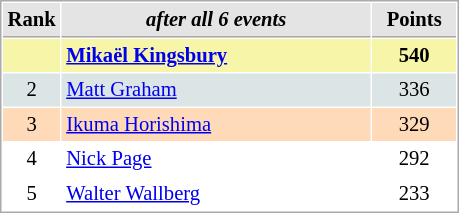<table cellspacing="1" cellpadding="3" style="border:1px solid #AAAAAA;font-size:86%">
<tr style="background-color: #E4E4E4;">
<th style="border-bottom:1px solid #AAAAAA; width: 10px;">Rank</th>
<th style="border-bottom:1px solid #AAAAAA; width: 200px;"><em>after all 6 events</em></th>
<th style="border-bottom:1px solid #AAAAAA; width: 50px;">Points</th>
</tr>
<tr style="background:#f7f6a8;">
<td align=center></td>
<td> <strong><a href='#'>Mikaël Kingsbury</a></strong></td>
<td align=center><strong>540</strong></td>
</tr>
<tr style="background:#dce5e5;">
<td align=center>2</td>
<td> <a href='#'>Matt Graham</a></td>
<td align=center>336</td>
</tr>
<tr style="background:#ffdab9;">
<td align=center>3</td>
<td> <a href='#'>Ikuma Horishima</a></td>
<td align=center>329</td>
</tr>
<tr>
<td align=center>4</td>
<td> <a href='#'>Nick Page</a></td>
<td align=center>292</td>
</tr>
<tr>
<td align=center>5</td>
<td> <a href='#'>Walter Wallberg</a></td>
<td align=center>233</td>
</tr>
</table>
